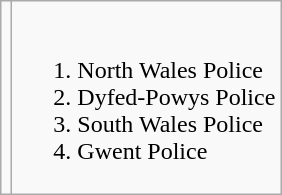<table class="wikitable">
<tr>
<td><br>



</td>
<td><br><ol><li>North Wales Police</li><li>Dyfed-Powys Police</li><li>South Wales Police</li><li>Gwent Police</li></ol></td>
</tr>
</table>
